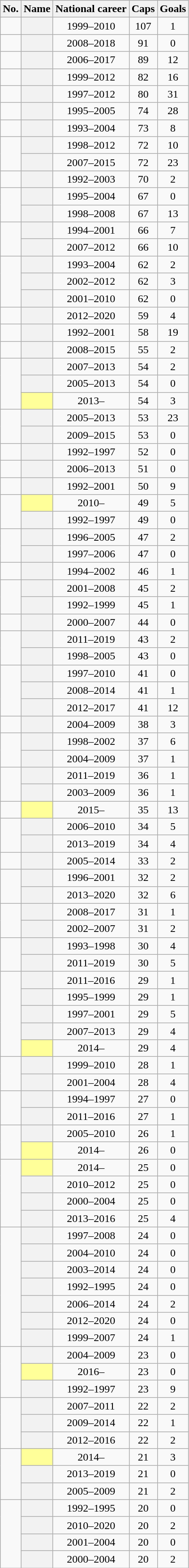<table class="wikitable plainrowheaders sortable" style="text-align: center;">
<tr>
<th scope="col" class="unsortable">No.</th>
<th scope="col">Name</th>
<th scope="col">National career</th>
<th scope="col">Caps</th>
<th scope="col">Goals</th>
</tr>
<tr>
<td></td>
<th scope="row"></th>
<td>1999–2010</td>
<td>107</td>
<td>1</td>
</tr>
<tr>
<td></td>
<th scope="row"></th>
<td>2008–2018</td>
<td>91</td>
<td>0</td>
</tr>
<tr>
<td></td>
<th scope="row"></th>
<td>2006–2017</td>
<td>89</td>
<td>12</td>
</tr>
<tr>
<td></td>
<th scope="row"></th>
<td>1999–2012</td>
<td>82</td>
<td>16</td>
</tr>
<tr>
<td></td>
<th scope="row"></th>
<td>1997–2012</td>
<td>80</td>
<td>31</td>
</tr>
<tr>
<td></td>
<th scope="row"></th>
<td>1995–2005</td>
<td>74</td>
<td>28</td>
</tr>
<tr>
<td></td>
<th scope="row"></th>
<td>1993–2004</td>
<td>73</td>
<td>8</td>
</tr>
<tr>
<td rowspan="2"></td>
<th scope="row"></th>
<td>1998–2012</td>
<td>72</td>
<td>10</td>
</tr>
<tr>
<th scope="row"></th>
<td>2007–2015</td>
<td>72</td>
<td>23</td>
</tr>
<tr>
<td></td>
<th scope="row"></th>
<td>1992–2003</td>
<td>70</td>
<td>2</td>
</tr>
<tr>
<td rowspan="2"></td>
<th scope="row"></th>
<td>1995–2004</td>
<td>67</td>
<td>0</td>
</tr>
<tr>
<th scope="row"></th>
<td>1998–2008</td>
<td>67</td>
<td>13</td>
</tr>
<tr>
<td rowspan="2"></td>
<th scope="row"></th>
<td>1994–2001</td>
<td>66</td>
<td>7</td>
</tr>
<tr>
<th scope="row"></th>
<td>2007–2012</td>
<td>66</td>
<td>10</td>
</tr>
<tr>
<td rowspan="3"></td>
<th scope="row"></th>
<td>1993–2004</td>
<td>62</td>
<td>2</td>
</tr>
<tr>
<th scope="row"></th>
<td>2002–2012</td>
<td>62</td>
<td>3</td>
</tr>
<tr>
<th scope="row"></th>
<td>2001–2010</td>
<td>62</td>
<td>0</td>
</tr>
<tr>
<td></td>
<th scope="row"></th>
<td>2012–2020</td>
<td>59</td>
<td>4</td>
</tr>
<tr>
<td></td>
<th scope="row"></th>
<td>1992–2001</td>
<td>58</td>
<td>19</td>
</tr>
<tr>
<td></td>
<th scope="row"></th>
<td>2008–2015</td>
<td>55</td>
<td>2</td>
</tr>
<tr>
<td rowspan="3"></td>
<th scope="row"></th>
<td>2007–2013</td>
<td>54</td>
<td>2</td>
</tr>
<tr>
<th scope="row"></th>
<td>2005–2013</td>
<td>54</td>
<td>0</td>
</tr>
<tr>
<th scope="row" style="background:#FFFF99;"><strong></strong></th>
<td>2013–</td>
<td>54</td>
<td>3</td>
</tr>
<tr>
<td rowspan="2"></td>
<th scope="row"></th>
<td>2005–2013</td>
<td>53</td>
<td>23</td>
</tr>
<tr>
<th scope="row"></th>
<td>2009–2015</td>
<td>53</td>
<td>0</td>
</tr>
<tr>
<td></td>
<th scope="row"></th>
<td>1992–1997</td>
<td>52</td>
<td>0</td>
</tr>
<tr>
<td></td>
<th scope="row"></th>
<td>2006–2013</td>
<td>51</td>
<td>0</td>
</tr>
<tr>
<td></td>
<th scope="row"></th>
<td>1992–2001</td>
<td>50</td>
<td>9</td>
</tr>
<tr>
<td rowspan="2"></td>
<th scope="row" style="background:#FFFF99;"><strong></strong></th>
<td>2010–</td>
<td>49</td>
<td>5</td>
</tr>
<tr>
<th scope="row"></th>
<td>1992–1997</td>
<td>49</td>
<td>0</td>
</tr>
<tr>
<td rowspan="2"></td>
<th scope="row"></th>
<td>1996–2005</td>
<td>47</td>
<td>2</td>
</tr>
<tr>
<th scope="row"></th>
<td>1997–2006</td>
<td>47</td>
<td>0</td>
</tr>
<tr>
<td></td>
<th scope="row"></th>
<td>1994–2002</td>
<td>46</td>
<td>1</td>
</tr>
<tr>
<td rowspan="2"></td>
<th scope="row"></th>
<td>2001–2008</td>
<td>45</td>
<td>2</td>
</tr>
<tr>
<th scope="row"></th>
<td>1992–1999</td>
<td>45</td>
<td>1</td>
</tr>
<tr>
<td></td>
<th scope="row"></th>
<td>2000–2007</td>
<td>44</td>
<td>0</td>
</tr>
<tr>
<td rowspan="2"></td>
<th scope="row"></th>
<td>2011–2019</td>
<td>43</td>
<td>2</td>
</tr>
<tr>
<th scope="row"></th>
<td>1998–2005</td>
<td>43</td>
<td>0</td>
</tr>
<tr>
<td rowspan="3"></td>
<th scope="row"></th>
<td>1997–2010</td>
<td>41</td>
<td>0</td>
</tr>
<tr>
<th scope="row"></th>
<td>2008–2014</td>
<td>41</td>
<td>1</td>
</tr>
<tr>
<th scope="row"></th>
<td>2012–2017</td>
<td>41</td>
<td>12</td>
</tr>
<tr>
<td></td>
<th scope="row"></th>
<td>2004–2009</td>
<td>38</td>
<td>3</td>
</tr>
<tr>
<td rowspan="2"></td>
<th scope="row"></th>
<td>1998–2002</td>
<td>37</td>
<td>6</td>
</tr>
<tr>
<th scope="row"></th>
<td>2004–2009</td>
<td>37</td>
<td>1</td>
</tr>
<tr>
<td rowspan="2"></td>
<th scope="row"></th>
<td>2011–2019</td>
<td>36</td>
<td>1</td>
</tr>
<tr>
<th scope="row"></th>
<td>2003–2009</td>
<td>36</td>
<td>1</td>
</tr>
<tr>
<td></td>
<th scope="row" style="background:#FFFF99;"><strong></strong></th>
<td>2015–</td>
<td>35</td>
<td>13</td>
</tr>
<tr>
<td rowspan="2"></td>
<th scope="row"></th>
<td>2006–2010</td>
<td>34</td>
<td>5</td>
</tr>
<tr>
<th scope="row"></th>
<td>2013–2019</td>
<td>34</td>
<td>4</td>
</tr>
<tr>
<td></td>
<th scope="row"></th>
<td>2005–2014</td>
<td>33</td>
<td>2</td>
</tr>
<tr>
<td rowspan="2"></td>
<th scope="row"></th>
<td>1996–2001</td>
<td>32</td>
<td>2</td>
</tr>
<tr>
<th scope="row"></th>
<td>2013–2020</td>
<td>32</td>
<td>6</td>
</tr>
<tr>
<td rowspan="2"></td>
<th scope="row"></th>
<td>2008–2017</td>
<td>31</td>
<td>1</td>
</tr>
<tr>
<th scope="row"></th>
<td>2002–2007</td>
<td>31</td>
<td>2</td>
</tr>
<tr>
<td rowspan="2"></td>
<th scope="row"></th>
<td>1993–1998</td>
<td>30</td>
<td>4</td>
</tr>
<tr>
<th scope="row"></th>
<td>2011–2019</td>
<td>30</td>
<td>5</td>
</tr>
<tr>
<td rowspan="5"></td>
<th scope="row"></th>
<td>2011–2016</td>
<td>29</td>
<td>1</td>
</tr>
<tr>
<th scope="row"></th>
<td>1995–1999</td>
<td>29</td>
<td>1</td>
</tr>
<tr>
<th scope="row"></th>
<td>1997–2001</td>
<td>29</td>
<td>5</td>
</tr>
<tr>
<th scope="row"></th>
<td>2007–2013</td>
<td>29</td>
<td>4</td>
</tr>
<tr>
<th scope="row" style="background:#FFFF99;"><strong></strong></th>
<td>2014–</td>
<td>29</td>
<td>4</td>
</tr>
<tr>
<td rowspan="2"></td>
<th scope="row"></th>
<td>1999–2010</td>
<td>28</td>
<td>1</td>
</tr>
<tr>
<th scope="row"></th>
<td>2001–2004</td>
<td>28</td>
<td>4</td>
</tr>
<tr>
<td rowspan="2"></td>
<th scope="row"></th>
<td>1994–1997</td>
<td>27</td>
<td>0</td>
</tr>
<tr>
<th scope="row"></th>
<td>2011–2016</td>
<td>27</td>
<td>1</td>
</tr>
<tr>
<td rowspan="2"></td>
<th scope="row"></th>
<td>2005–2010</td>
<td>26</td>
<td>1</td>
</tr>
<tr>
<th scope="row" style="background:#FFFF99;"><strong></strong></th>
<td>2014–</td>
<td>26</td>
<td>0</td>
</tr>
<tr>
<td rowspan="4"></td>
<th scope="row" style="background:#FFFF99;"><strong></strong></th>
<td>2014–</td>
<td>25</td>
<td>0</td>
</tr>
<tr>
<th scope="row"></th>
<td>2010–2012</td>
<td>25</td>
<td>0</td>
</tr>
<tr>
<th scope="row"></th>
<td>2000–2004</td>
<td>25</td>
<td>0</td>
</tr>
<tr>
<th scope="row"></th>
<td>2013–2016</td>
<td>25</td>
<td>4</td>
</tr>
<tr>
<td rowspan="7"></td>
<th scope="row"></th>
<td>1997–2008</td>
<td>24</td>
<td>0</td>
</tr>
<tr>
<th scope="row"></th>
<td>2004–2010</td>
<td>24</td>
<td>0</td>
</tr>
<tr>
<th scope="row"></th>
<td>2003–2014</td>
<td>24</td>
<td>0</td>
</tr>
<tr>
<th scope="row"></th>
<td>1992–1995</td>
<td>24</td>
<td>0</td>
</tr>
<tr>
<th scope="row"></th>
<td>2006–2014</td>
<td>24</td>
<td>2</td>
</tr>
<tr>
<th scope="row"></th>
<td>2012–2020</td>
<td>24</td>
<td>0</td>
</tr>
<tr>
<th scope="row"></th>
<td>1999–2007</td>
<td>24</td>
<td>1</td>
</tr>
<tr>
<td rowspan="3"></td>
<th scope="row"></th>
<td>2004–2009</td>
<td>23</td>
<td>0</td>
</tr>
<tr>
<th scope="row" style="background:#FFFF99;"><strong></strong></th>
<td>2016–</td>
<td>23</td>
<td>0</td>
</tr>
<tr>
<th scope="row"></th>
<td>1992–1997</td>
<td>23</td>
<td>9</td>
</tr>
<tr>
<td rowspan="3"></td>
<th scope="row"></th>
<td>2007–2011</td>
<td>22</td>
<td>2</td>
</tr>
<tr>
<th scope="row"></th>
<td>2009–2014</td>
<td>22</td>
<td>1</td>
</tr>
<tr>
<th scope="row"></th>
<td>2012–2016</td>
<td>22</td>
<td>2</td>
</tr>
<tr>
<td rowspan="3"></td>
<th scope="row" style="background:#FFFF99;"><strong></strong></th>
<td>2014–</td>
<td>21</td>
<td>3</td>
</tr>
<tr>
<th scope="row"></th>
<td>2013–2019</td>
<td>21</td>
<td>0</td>
</tr>
<tr>
<th scope="row"></th>
<td>2005–2009</td>
<td>21</td>
<td>2</td>
</tr>
<tr>
<td rowspan="4"></td>
<th scope="row"></th>
<td>1992–1995</td>
<td>20</td>
<td>0</td>
</tr>
<tr>
<th scope="row"></th>
<td>2010–2020</td>
<td>20</td>
<td>2</td>
</tr>
<tr>
<th scope="row"></th>
<td>2001–2004</td>
<td>20</td>
<td>0</td>
</tr>
<tr>
<th scope="row"></th>
<td>2000–2004</td>
<td>20</td>
<td>2</td>
</tr>
</table>
